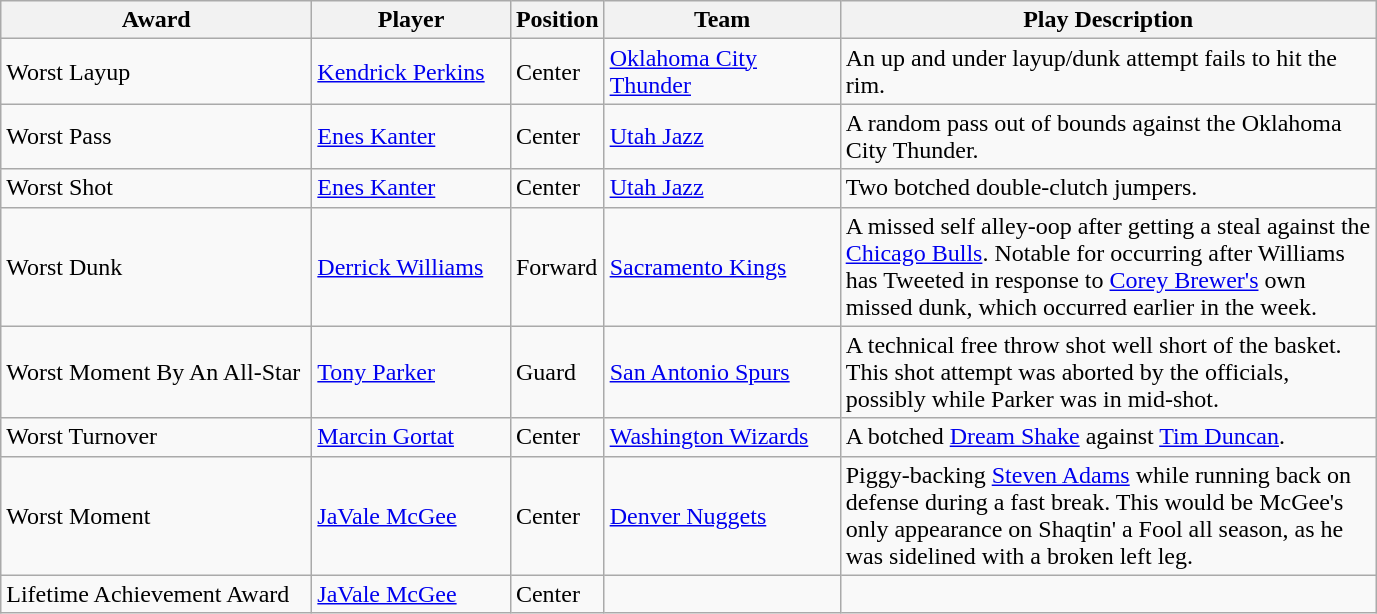<table class="wikitable sortable" style="text-align:left">
<tr>
<th style="width:200px;">Award</th>
<th style="width:125px;">Player</th>
<th style="width:20px;">Position</th>
<th style="width:150px;">Team</th>
<th style="width:350px;">Play Description</th>
</tr>
<tr>
<td>Worst Layup</td>
<td><a href='#'>Kendrick Perkins</a></td>
<td>Center</td>
<td><a href='#'>Oklahoma City Thunder</a></td>
<td>An up and under layup/dunk attempt fails to hit the rim.</td>
</tr>
<tr>
<td>Worst Pass</td>
<td><a href='#'>Enes Kanter</a></td>
<td>Center</td>
<td><a href='#'>Utah Jazz</a></td>
<td>A random pass out of bounds against the Oklahoma City Thunder.</td>
</tr>
<tr>
<td>Worst Shot</td>
<td><a href='#'>Enes Kanter</a></td>
<td>Center</td>
<td><a href='#'>Utah Jazz</a></td>
<td>Two botched double-clutch jumpers.</td>
</tr>
<tr>
<td>Worst Dunk</td>
<td><a href='#'>Derrick Williams</a></td>
<td>Forward</td>
<td><a href='#'>Sacramento Kings</a></td>
<td>A missed self alley-oop after getting a steal against the <a href='#'>Chicago Bulls</a>. Notable for occurring after Williams has Tweeted in response to <a href='#'>Corey Brewer's</a> own missed dunk, which occurred earlier in the week.</td>
</tr>
<tr>
<td>Worst Moment By An All-Star</td>
<td><a href='#'>Tony Parker</a></td>
<td>Guard</td>
<td><a href='#'>San Antonio Spurs</a></td>
<td>A technical free throw shot well short of the basket. This shot attempt was aborted by the officials, possibly while Parker was in mid-shot.</td>
</tr>
<tr>
<td>Worst Turnover</td>
<td><a href='#'>Marcin Gortat</a></td>
<td>Center</td>
<td><a href='#'>Washington Wizards</a></td>
<td>A botched <a href='#'>Dream Shake</a> against <a href='#'>Tim Duncan</a>.</td>
</tr>
<tr>
<td>Worst Moment</td>
<td><a href='#'>JaVale McGee</a></td>
<td>Center</td>
<td><a href='#'>Denver Nuggets</a></td>
<td>Piggy-backing <a href='#'>Steven Adams</a> while running back on defense during a fast break. This would be McGee's only appearance on Shaqtin' a Fool all season, as he was sidelined with a broken left leg.</td>
</tr>
<tr>
<td>Lifetime Achievement Award</td>
<td><a href='#'>JaVale McGee</a></td>
<td>Center</td>
<td></td>
<td></td>
</tr>
</table>
